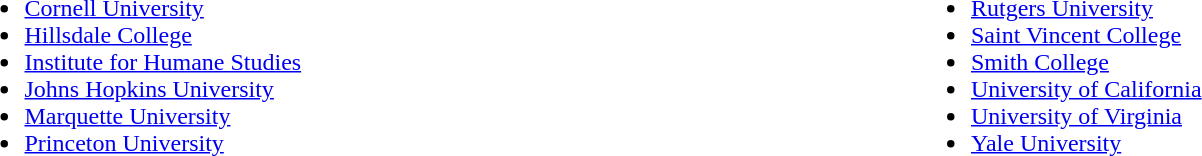<table width="100%">
<tr valign=top>
<td width="50%"><br><ul><li><a href='#'>Cornell University</a></li><li><a href='#'>Hillsdale College</a></li><li><a href='#'>Institute for Humane Studies</a></li><li><a href='#'>Johns Hopkins University</a></li><li><a href='#'>Marquette University</a></li><li><a href='#'>Princeton University</a></li></ul></td>
<td width="50%"><br><ul><li><a href='#'>Rutgers University</a></li><li><a href='#'>Saint Vincent College</a></li><li><a href='#'>Smith College</a></li><li><a href='#'>University of California</a></li><li><a href='#'>University of Virginia</a></li><li><a href='#'>Yale University</a></li></ul></td>
</tr>
</table>
